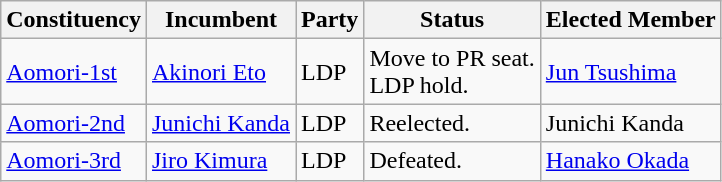<table class="wikitable">
<tr>
<th>Constituency</th>
<th>Incumbent</th>
<th>Party</th>
<th>Status</th>
<th>Elected Member</th>
</tr>
<tr>
<td><a href='#'>Aomori-1st</a></td>
<td><a href='#'>Akinori Eto</a></td>
<td>LDP</td>
<td>Move to PR seat.<br>LDP hold.</td>
<td><a href='#'>Jun Tsushima</a></td>
</tr>
<tr>
<td><a href='#'>Aomori-2nd</a></td>
<td><a href='#'>Junichi Kanda</a></td>
<td>LDP</td>
<td>Reelected.</td>
<td>Junichi Kanda</td>
</tr>
<tr>
<td><a href='#'>Aomori-3rd</a></td>
<td><a href='#'>Jiro Kimura</a></td>
<td>LDP</td>
<td>Defeated.</td>
<td><a href='#'>Hanako Okada</a></td>
</tr>
</table>
